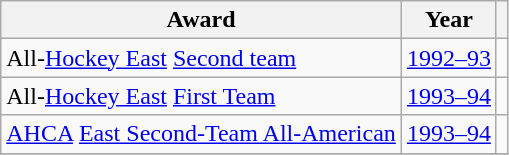<table class="wikitable">
<tr>
<th>Award</th>
<th>Year</th>
<th></th>
</tr>
<tr>
<td>All-<a href='#'>Hockey East</a> <a href='#'>Second team</a></td>
<td><a href='#'>1992–93</a></td>
<td></td>
</tr>
<tr>
<td>All-<a href='#'>Hockey East</a> <a href='#'>First Team</a></td>
<td><a href='#'>1993–94</a></td>
<td></td>
</tr>
<tr>
<td><a href='#'>AHCA</a> <a href='#'>East Second-Team All-American</a></td>
<td><a href='#'>1993–94</a></td>
<td></td>
</tr>
<tr>
</tr>
</table>
